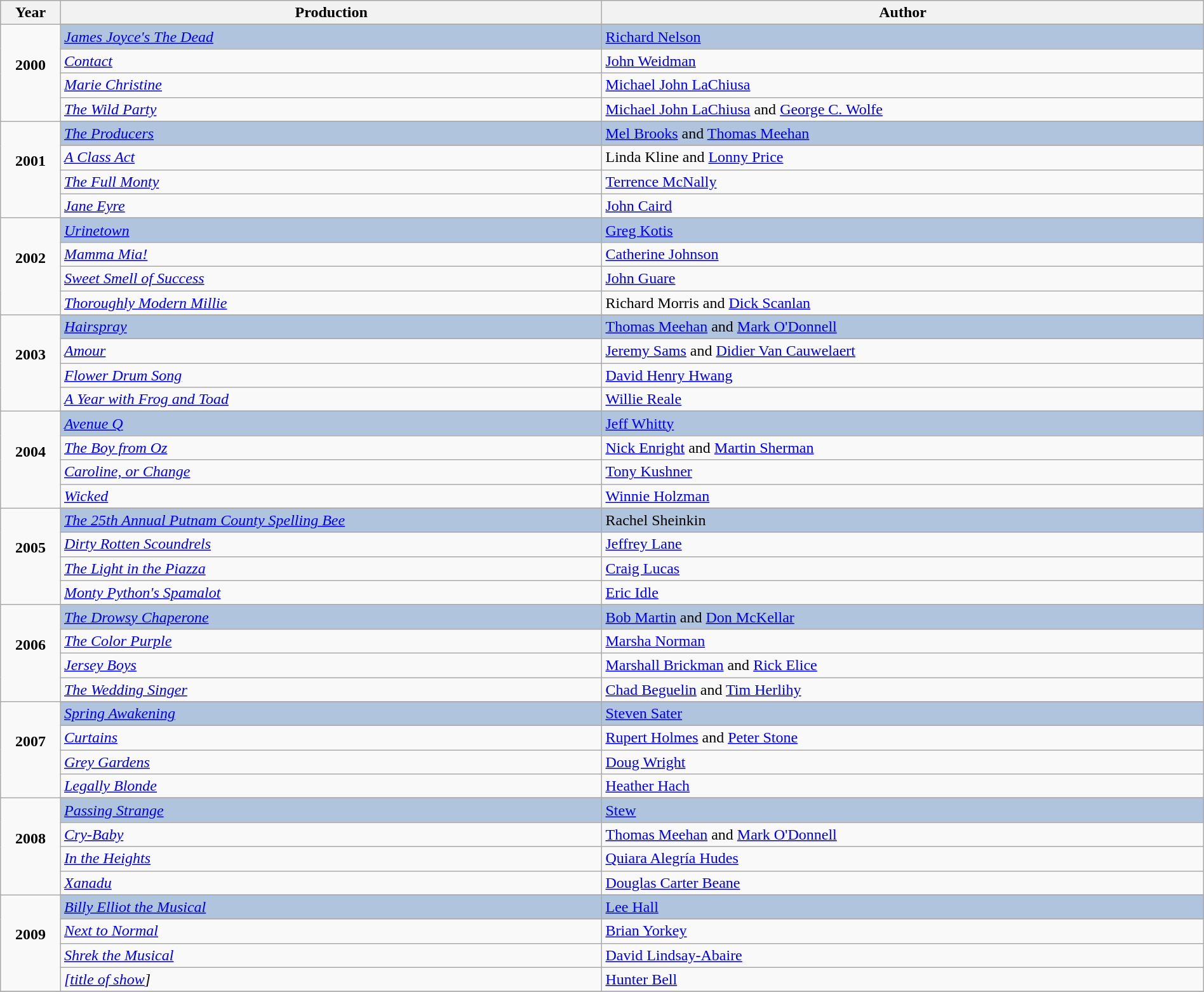<table class="wikitable" style="width:100%;">
<tr style="background:#bebebe;">
<th style="width:5%;">Year</th>
<th style="width:45%;">Production</th>
<th style="width:50%;">Author</th>
</tr>
<tr>
<td rowspan="5" align="center"><strong>2000</strong><br><br></td>
</tr>
<tr style="background:#B0C4DE">
<td><em><a href='#'>James Joyce's The Dead</a></em></td>
<td><a href='#'>Richard Nelson</a></td>
</tr>
<tr>
<td><em><a href='#'>Contact</a></em></td>
<td><a href='#'>John Weidman</a></td>
</tr>
<tr>
<td><em><a href='#'>Marie Christine</a></em></td>
<td><a href='#'>Michael John LaChiusa</a></td>
</tr>
<tr>
<td><em><a href='#'>The Wild Party</a></em></td>
<td><a href='#'>Michael John LaChiusa</a> and <a href='#'>George C. Wolfe</a></td>
</tr>
<tr>
<td rowspan="5" align="center"><strong>2001</strong><br><br></td>
</tr>
<tr style="background:#B0C4DE">
<td><em><a href='#'>The Producers</a></em></td>
<td><a href='#'>Mel Brooks</a> and <a href='#'>Thomas Meehan</a></td>
</tr>
<tr>
<td><em><a href='#'>A Class Act</a></em></td>
<td>Linda Kline and <a href='#'>Lonny Price</a></td>
</tr>
<tr>
<td><em><a href='#'>The Full Monty</a></em></td>
<td><a href='#'>Terrence McNally</a></td>
</tr>
<tr>
<td><em><a href='#'>Jane Eyre</a></em></td>
<td><a href='#'>John Caird</a></td>
</tr>
<tr>
<td rowspan="5" align="center"><strong>2002</strong><br><br></td>
</tr>
<tr style="background:#B0C4DE">
<td><em><a href='#'>Urinetown</a></em></td>
<td><a href='#'>Greg Kotis</a></td>
</tr>
<tr>
<td><em><a href='#'>Mamma Mia!</a></em></td>
<td><a href='#'>Catherine Johnson</a></td>
</tr>
<tr>
<td><em><a href='#'>Sweet Smell of Success</a></em></td>
<td><a href='#'>John Guare</a></td>
</tr>
<tr>
<td><em><a href='#'>Thoroughly Modern Millie</a></em></td>
<td>Richard Morris and <a href='#'>Dick Scanlan</a></td>
</tr>
<tr>
<td rowspan="5" align="center"><strong>2003</strong><br><br></td>
</tr>
<tr style="background:#B0C4DE">
<td><em><a href='#'>Hairspray</a></em></td>
<td><a href='#'>Thomas Meehan</a> and <a href='#'>Mark O'Donnell</a></td>
</tr>
<tr>
<td><em><a href='#'>Amour</a></em></td>
<td><a href='#'>Jeremy Sams</a> and <a href='#'>Didier Van Cauwelaert</a></td>
</tr>
<tr>
<td><em><a href='#'>Flower Drum Song</a></em></td>
<td><a href='#'>David Henry Hwang</a></td>
</tr>
<tr>
<td><em><a href='#'>A Year with Frog and Toad</a></em></td>
<td><a href='#'>Willie Reale</a></td>
</tr>
<tr>
<td rowspan="5" align="center"><strong>2004</strong><br><br></td>
</tr>
<tr style="background:#B0C4DE">
<td><em><a href='#'>Avenue Q</a></em></td>
<td><a href='#'>Jeff Whitty</a></td>
</tr>
<tr>
<td><em><a href='#'>The Boy from Oz</a></em></td>
<td><a href='#'>Nick Enright</a> and <a href='#'>Martin Sherman</a></td>
</tr>
<tr>
<td><em><a href='#'>Caroline, or Change</a></em></td>
<td><a href='#'>Tony Kushner</a></td>
</tr>
<tr>
<td><em><a href='#'>Wicked</a></em></td>
<td><a href='#'>Winnie Holzman</a></td>
</tr>
<tr>
<td rowspan="5" align="center"><strong>2005</strong><br><br></td>
</tr>
<tr style="background:#B0C4DE">
<td><em><a href='#'>The 25th Annual Putnam County Spelling Bee</a></em></td>
<td>Rachel Sheinkin</td>
</tr>
<tr>
<td><em><a href='#'>Dirty Rotten Scoundrels</a></em></td>
<td><a href='#'>Jeffrey Lane</a></td>
</tr>
<tr>
<td><em><a href='#'>The Light in the Piazza</a></em></td>
<td><a href='#'>Craig Lucas</a></td>
</tr>
<tr>
<td><em><a href='#'>Monty Python's Spamalot</a></em></td>
<td><a href='#'>Eric Idle</a></td>
</tr>
<tr>
<td rowspan="5" align="center"><strong>2006</strong><br><br></td>
</tr>
<tr style="background:#B0C4DE">
<td><em><a href='#'>The Drowsy Chaperone</a></em></td>
<td><a href='#'>Bob Martin</a> and <a href='#'>Don McKellar</a></td>
</tr>
<tr>
<td><em><a href='#'>The Color Purple</a></em></td>
<td><a href='#'>Marsha Norman</a></td>
</tr>
<tr>
<td><em><a href='#'>Jersey Boys</a></em></td>
<td><a href='#'>Marshall Brickman</a> and <a href='#'>Rick Elice</a></td>
</tr>
<tr>
<td><em><a href='#'>The Wedding Singer</a></em></td>
<td><a href='#'>Chad Beguelin</a> and <a href='#'>Tim Herlihy</a></td>
</tr>
<tr>
<td rowspan="5" align="center"><strong>2007</strong><br><br></td>
</tr>
<tr style="background:#B0C4DE">
<td><em><a href='#'>Spring Awakening</a></em></td>
<td><a href='#'>Steven Sater</a></td>
</tr>
<tr>
<td><em><a href='#'>Curtains</a></em></td>
<td><a href='#'>Rupert Holmes</a> and <a href='#'>Peter Stone</a></td>
</tr>
<tr>
<td><em><a href='#'>Grey Gardens</a></em></td>
<td><a href='#'>Doug Wright</a></td>
</tr>
<tr>
<td><em><a href='#'>Legally Blonde</a></em></td>
<td><a href='#'>Heather Hach</a></td>
</tr>
<tr>
<td rowspan="5" align="center"><strong>2008</strong><br><br></td>
</tr>
<tr style="background:#B0C4DE">
<td><em><a href='#'>Passing Strange</a></em></td>
<td><a href='#'>Stew</a></td>
</tr>
<tr>
<td><em><a href='#'>Cry-Baby</a></em></td>
<td><a href='#'>Thomas Meehan</a> and <a href='#'>Mark O'Donnell</a></td>
</tr>
<tr>
<td><em><a href='#'>In the Heights</a></em></td>
<td><a href='#'>Quiara Alegría Hudes</a></td>
</tr>
<tr>
<td><em><a href='#'>Xanadu</a></em></td>
<td><a href='#'>Douglas Carter Beane</a></td>
</tr>
<tr>
<td rowspan="5" align="center"><strong>2009</strong><br><br></td>
</tr>
<tr style="background:#B0C4DE">
<td><em><a href='#'>Billy Elliot the Musical</a></em></td>
<td><a href='#'>Lee Hall</a></td>
</tr>
<tr>
<td><em><a href='#'>Next to Normal</a></em></td>
<td><a href='#'>Brian Yorkey</a></td>
</tr>
<tr>
<td><em><a href='#'>Shrek the Musical</a></em></td>
<td><a href='#'>David Lindsay-Abaire</a></td>
</tr>
<tr>
<td><em><a href='#'>[title of show</a>]</em></td>
<td><a href='#'>Hunter Bell</a></td>
</tr>
<tr>
</tr>
</table>
